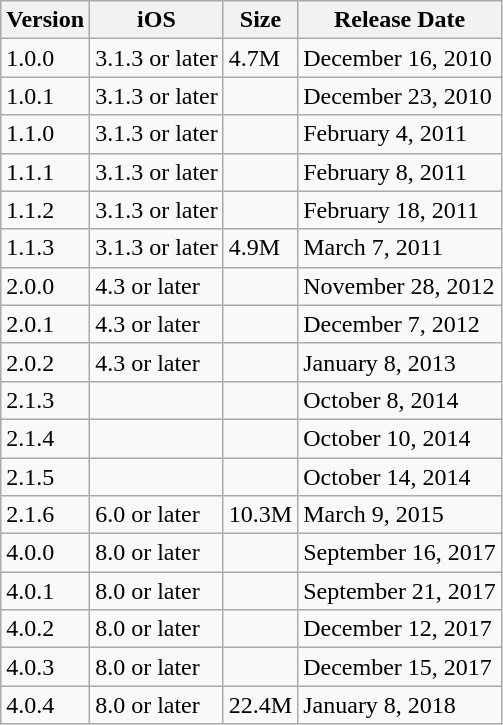<table class="wikitable sortable">
<tr>
<th>Version</th>
<th>iOS</th>
<th>Size</th>
<th>Release Date</th>
</tr>
<tr>
<td>1.0.0</td>
<td>3.1.3 or later</td>
<td>4.7M</td>
<td>December 16, 2010</td>
</tr>
<tr>
<td>1.0.1</td>
<td>3.1.3 or later</td>
<td></td>
<td>December 23, 2010</td>
</tr>
<tr>
<td>1.1.0</td>
<td>3.1.3 or later</td>
<td></td>
<td>February 4, 2011</td>
</tr>
<tr>
<td>1.1.1</td>
<td>3.1.3 or later</td>
<td></td>
<td>February 8, 2011</td>
</tr>
<tr>
<td>1.1.2</td>
<td>3.1.3 or later</td>
<td></td>
<td>February 18, 2011</td>
</tr>
<tr>
<td>1.1.3</td>
<td>3.1.3 or later</td>
<td>4.9M</td>
<td>March 7, 2011</td>
</tr>
<tr>
<td>2.0.0</td>
<td>4.3 or later</td>
<td></td>
<td>November 28, 2012</td>
</tr>
<tr>
<td>2.0.1</td>
<td>4.3 or later</td>
<td></td>
<td>December 7, 2012</td>
</tr>
<tr>
<td>2.0.2</td>
<td>4.3 or later</td>
<td></td>
<td>January 8, 2013</td>
</tr>
<tr>
<td>2.1.3</td>
<td></td>
<td></td>
<td>October 8, 2014</td>
</tr>
<tr>
<td>2.1.4</td>
<td></td>
<td></td>
<td>October 10, 2014</td>
</tr>
<tr>
<td>2.1.5</td>
<td></td>
<td></td>
<td>October 14, 2014</td>
</tr>
<tr>
<td>2.1.6</td>
<td>6.0 or later</td>
<td>10.3M</td>
<td>March 9, 2015</td>
</tr>
<tr>
<td>4.0.0</td>
<td>8.0 or later</td>
<td></td>
<td>September 16, 2017</td>
</tr>
<tr>
<td>4.0.1</td>
<td>8.0 or later</td>
<td></td>
<td>September 21, 2017</td>
</tr>
<tr>
<td>4.0.2</td>
<td>8.0 or later</td>
<td></td>
<td>December 12, 2017</td>
</tr>
<tr>
<td>4.0.3</td>
<td>8.0 or later</td>
<td></td>
<td>December 15, 2017</td>
</tr>
<tr>
<td>4.0.4</td>
<td>8.0 or later</td>
<td>22.4M</td>
<td>January 8, 2018</td>
</tr>
</table>
